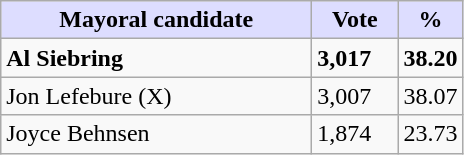<table class="wikitable">
<tr>
<th style="background:#ddf;" width="200px">Mayoral candidate</th>
<th style="background:#ddf;" width="50px">Vote</th>
<th style="background:#ddf;" width="30px">%</th>
</tr>
<tr>
<td><strong>Al Siebring</strong></td>
<td><strong>3,017</strong></td>
<td><strong>38.20</strong></td>
</tr>
<tr>
<td>Jon Lefebure (X)</td>
<td>3,007</td>
<td>38.07</td>
</tr>
<tr>
<td>Joyce Behnsen</td>
<td>1,874</td>
<td>23.73</td>
</tr>
</table>
